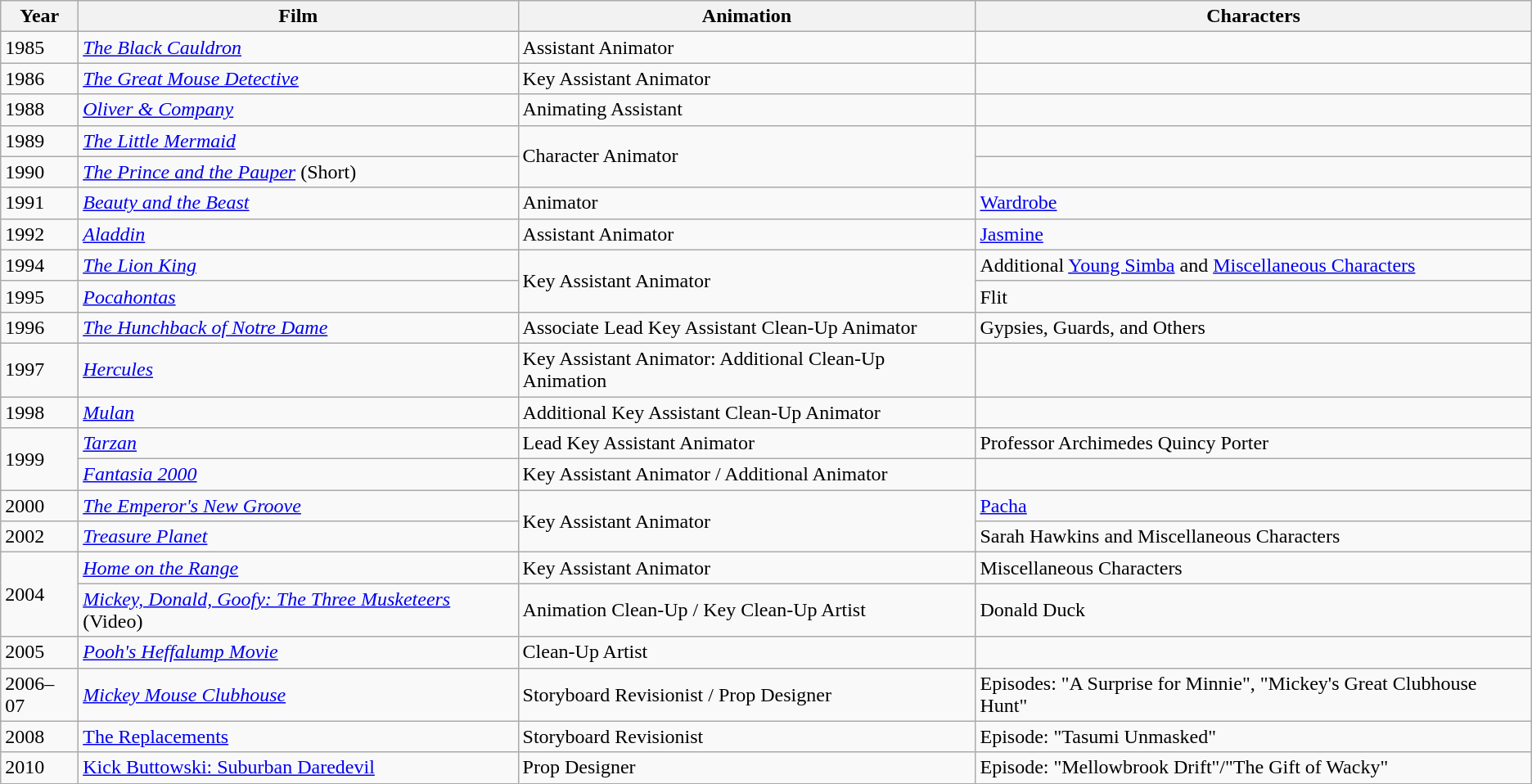<table class = "wikitable sortable">
<tr>
<th>Year</th>
<th>Film</th>
<th>Animation</th>
<th>Characters</th>
</tr>
<tr>
<td>1985</td>
<td><em><a href='#'>The Black Cauldron</a></em></td>
<td>Assistant Animator</td>
<td></td>
</tr>
<tr>
<td>1986</td>
<td><em><a href='#'>The Great Mouse Detective</a></em></td>
<td>Key Assistant Animator</td>
<td></td>
</tr>
<tr>
<td>1988</td>
<td><em><a href='#'>Oliver & Company</a></em></td>
<td>Animating Assistant</td>
<td></td>
</tr>
<tr>
<td>1989</td>
<td><em><a href='#'>The Little Mermaid</a></em></td>
<td rowspan="2">Character Animator</td>
<td></td>
</tr>
<tr>
<td>1990</td>
<td><em><a href='#'>The Prince and the Pauper</a></em> (Short)</td>
<td></td>
</tr>
<tr>
<td>1991</td>
<td><em><a href='#'>Beauty and the Beast</a></em></td>
<td>Animator</td>
<td><a href='#'>Wardrobe</a></td>
</tr>
<tr>
<td>1992</td>
<td><em><a href='#'>Aladdin</a></em></td>
<td>Assistant Animator</td>
<td><a href='#'>Jasmine</a></td>
</tr>
<tr>
<td>1994</td>
<td><em><a href='#'>The Lion King</a></em></td>
<td rowspan="2">Key Assistant Animator</td>
<td>Additional <a href='#'>Young Simba</a> and <a href='#'>Miscellaneous Characters</a></td>
</tr>
<tr>
<td>1995</td>
<td><em><a href='#'>Pocahontas</a></em></td>
<td>Flit</td>
</tr>
<tr>
<td>1996</td>
<td><em><a href='#'>The Hunchback of Notre Dame</a></em></td>
<td>Associate Lead Key Assistant Clean-Up Animator</td>
<td>Gypsies, Guards, and Others</td>
</tr>
<tr>
<td>1997</td>
<td><em><a href='#'>Hercules</a></em></td>
<td>Key Assistant Animator: Additional Clean-Up Animation</td>
<td></td>
</tr>
<tr>
<td>1998</td>
<td><em><a href='#'>Mulan</a></em></td>
<td>Additional Key Assistant Clean-Up Animator</td>
<td></td>
</tr>
<tr>
<td rowspan="2">1999</td>
<td><em><a href='#'>Tarzan</a></em></td>
<td>Lead Key Assistant Animator</td>
<td>Professor Archimedes Quincy Porter</td>
</tr>
<tr>
<td><em><a href='#'>Fantasia 2000</a></em></td>
<td>Key Assistant Animator / Additional Animator</td>
<td></td>
</tr>
<tr>
<td>2000</td>
<td><em><a href='#'>The Emperor's New Groove</a></em></td>
<td rowspan="2">Key Assistant Animator</td>
<td><a href='#'>Pacha</a></td>
</tr>
<tr>
<td>2002</td>
<td><em><a href='#'>Treasure Planet</a></em></td>
<td>Sarah Hawkins and Miscellaneous Characters</td>
</tr>
<tr>
<td rowspan="2">2004</td>
<td><em><a href='#'>Home on the Range</a></em></td>
<td>Key Assistant Animator</td>
<td>Miscellaneous Characters</td>
</tr>
<tr>
<td><em><a href='#'>Mickey, Donald, Goofy: The Three Musketeers</a></em> (Video)</td>
<td>Animation Clean-Up / Key Clean-Up Artist</td>
<td>Donald Duck</td>
</tr>
<tr>
<td>2005</td>
<td><em><a href='#'>Pooh's Heffalump Movie</a></em></td>
<td>Clean-Up Artist</td>
<td></td>
</tr>
<tr>
<td>2006–07</td>
<td><em><a href='#'>Mickey Mouse Clubhouse</a></td>
<td>Storyboard Revisionist / Prop Designer</td>
<td>Episodes: "A Surprise for Minnie", "Mickey's Great Clubhouse Hunt"</td>
</tr>
<tr>
<td>2008</td>
<td></em><a href='#'>The Replacements</a><em></td>
<td>Storyboard Revisionist</td>
<td>Episode: "Tasumi Unmasked"</td>
</tr>
<tr>
<td>2010</td>
<td></em><a href='#'>Kick Buttowski: Suburban Daredevil</a><em></td>
<td>Prop Designer</td>
<td>Episode: "Mellowbrook Drift"/"The Gift of Wacky"</td>
</tr>
</table>
